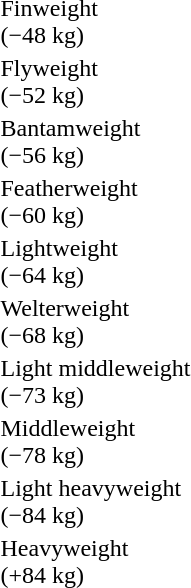<table>
<tr>
<td rowspan=2>Finweight<br>(−48 kg)</td>
<td rowspan=2></td>
<td rowspan=2></td>
<td></td>
</tr>
<tr>
<td></td>
</tr>
<tr>
<td rowspan=2>Flyweight<br>(−52 kg)</td>
<td rowspan=2></td>
<td rowspan=2></td>
<td></td>
</tr>
<tr>
<td></td>
</tr>
<tr>
<td rowspan=2>Bantamweight<br>(−56 kg)</td>
<td rowspan=2></td>
<td rowspan=2></td>
<td></td>
</tr>
<tr>
<td></td>
</tr>
<tr>
<td rowspan=2>Featherweight<br>(−60 kg)</td>
<td rowspan=2></td>
<td rowspan=2></td>
<td></td>
</tr>
<tr>
<td></td>
</tr>
<tr>
<td rowspan=2>Lightweight<br>(−64 kg)</td>
<td rowspan=2></td>
<td rowspan=2></td>
<td></td>
</tr>
<tr>
<td></td>
</tr>
<tr>
<td rowspan=2>Welterweight<br>(−68 kg)</td>
<td rowspan=2></td>
<td rowspan=2></td>
<td></td>
</tr>
<tr>
<td></td>
</tr>
<tr>
<td rowspan=2>Light middleweight<br>(−73 kg)</td>
<td rowspan=2></td>
<td rowspan=2></td>
<td></td>
</tr>
<tr>
<td></td>
</tr>
<tr>
<td rowspan=2>Middleweight<br>(−78 kg)</td>
<td rowspan=2></td>
<td rowspan=2></td>
<td></td>
</tr>
<tr>
<td></td>
</tr>
<tr>
<td rowspan=2>Light heavyweight<br>(−84 kg)</td>
<td rowspan=2></td>
<td rowspan=2></td>
<td></td>
</tr>
<tr>
<td></td>
</tr>
<tr>
<td rowspan=2>Heavyweight<br>(+84 kg)</td>
<td rowspan=2></td>
<td rowspan=2></td>
<td></td>
</tr>
<tr>
<td></td>
</tr>
</table>
